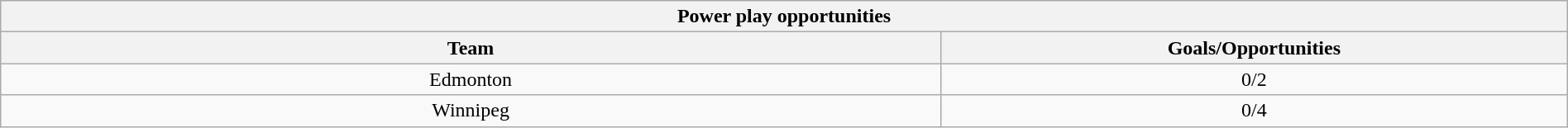<table class="wikitable" style="width:100%;text-align: center;">
<tr>
<th colspan=2>Power play opportunities</th>
</tr>
<tr>
<th style="width:60%;">Team</th>
<th style="width:40%;">Goals/Opportunities</th>
</tr>
<tr>
<td>Edmonton</td>
<td>0/2</td>
</tr>
<tr>
<td>Winnipeg</td>
<td>0/4</td>
</tr>
</table>
